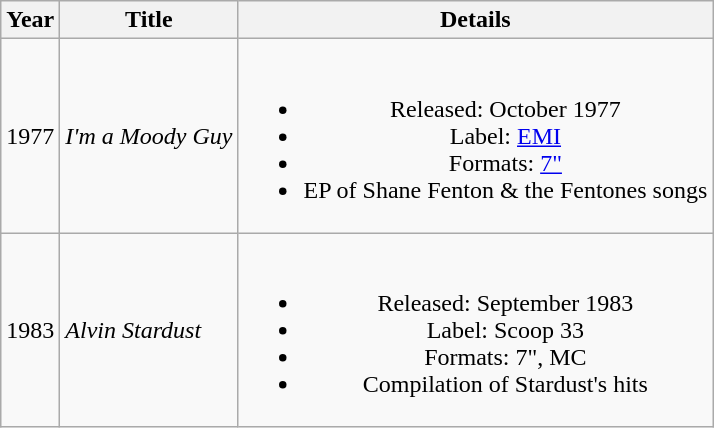<table class="wikitable" style="text-align:center">
<tr>
<th>Year</th>
<th>Title</th>
<th>Details</th>
</tr>
<tr>
<td>1977</td>
<td align="left"><em>I'm a Moody Guy</em></td>
<td><br><ul><li>Released: October 1977</li><li>Label: <a href='#'>EMI</a></li><li>Formats: <a href='#'>7"</a></li><li>EP of Shane Fenton & the Fentones songs</li></ul></td>
</tr>
<tr>
<td>1983</td>
<td align="left"><em>Alvin Stardust</em></td>
<td><br><ul><li>Released: September 1983</li><li>Label: Scoop 33</li><li>Formats: 7", MC</li><li>Compilation of Stardust's hits</li></ul></td>
</tr>
</table>
